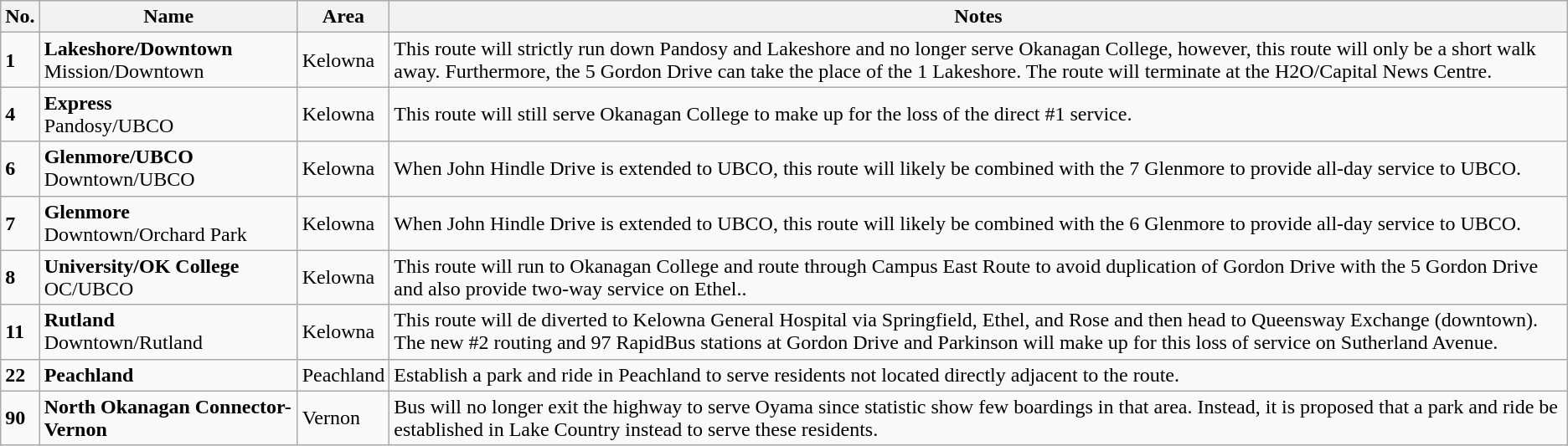<table class="wikitable">
<tr>
<th>No.</th>
<th>Name</th>
<th>Area</th>
<th>Notes</th>
</tr>
<tr>
<td><strong>1</strong></td>
<td><strong>Lakeshore/Downtown</strong><br>Mission/Downtown</td>
<td>Kelowna</td>
<td>This route will strictly run down Pandosy and Lakeshore and no longer serve Okanagan College, however, this route will only be a short walk away. Furthermore, the 5 Gordon Drive can take the place of the 1 Lakeshore. The route will terminate at the H2O/Capital News Centre.</td>
</tr>
<tr>
<td><strong>4</strong></td>
<td><strong>Express</strong><br>Pandosy/UBCO</td>
<td>Kelowna</td>
<td>This route will still serve Okanagan College to make up for the loss of the direct #1 service.</td>
</tr>
<tr>
<td><strong>6</strong></td>
<td><strong>Glenmore/UBCO</strong><br>Downtown/UBCO</td>
<td>Kelowna</td>
<td>When John Hindle Drive is extended to UBCO, this route will likely be combined with the 7 Glenmore to provide all-day service to UBCO.</td>
</tr>
<tr>
<td><strong>7</strong></td>
<td><strong>Glenmore</strong><br>Downtown/Orchard Park</td>
<td>Kelowna</td>
<td>When John Hindle Drive is extended to UBCO, this route will likely be combined with the 6 Glenmore to provide all-day service to UBCO.</td>
</tr>
<tr>
<td><strong>8</strong></td>
<td><strong>University/OK College</strong><br>OC/UBCO</td>
<td>Kelowna</td>
<td>This route will run to Okanagan College and route through Campus East Route to avoid duplication of Gordon Drive with the 5 Gordon Drive and also provide two-way service on Ethel..</td>
</tr>
<tr>
<td><strong>11</strong></td>
<td><strong>Rutland</strong><br>Downtown/Rutland</td>
<td>Kelowna</td>
<td>This route will de diverted to Kelowna General Hospital via Springfield, Ethel, and Rose and then head to Queensway Exchange (downtown). The new #2 routing and 97 RapidBus stations at Gordon Drive and Parkinson will make up for this loss of service on Sutherland Avenue.</td>
</tr>
<tr>
<td><strong>22</strong></td>
<td><strong>Peachland</strong></td>
<td>Peachland</td>
<td>Establish a park and ride in Peachland to serve residents not located directly adjacent to the route.</td>
</tr>
<tr>
<td><strong>90</strong></td>
<td><strong>North Okanagan Connector-Vernon</strong></td>
<td>Vernon</td>
<td>Bus will no longer exit the highway to serve Oyama since statistic show few boardings in that area. Instead, it is proposed that a park and ride be established in Lake Country instead to serve these residents.</td>
</tr>
</table>
